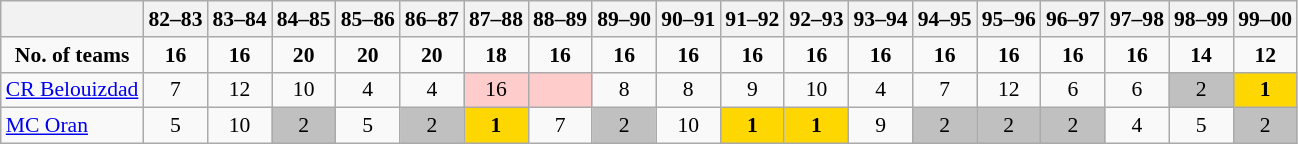<table border=1  bordercolor="#CCCCCC" class=wikitable style="font-size:90%;">
<tr align=LEFT valign=CENTER>
<th></th>
<th>82–83</th>
<th>83–84</th>
<th>84–85</th>
<th>85–86</th>
<th>86–87</th>
<th>87–88</th>
<th>88–89</th>
<th>89–90</th>
<th>90–91</th>
<th>91–92</th>
<th>92–93</th>
<th>93–94</th>
<th>94–95</th>
<th>95–96</th>
<th>96–97</th>
<th>97–98</th>
<th>98–99</th>
<th>99–00</th>
</tr>
<tr align=CENTER>
<td><strong>No. of teams</strong></td>
<td><strong>16</strong></td>
<td><strong>16</strong></td>
<td><strong>20</strong></td>
<td><strong>20</strong></td>
<td><strong>20</strong></td>
<td><strong>18</strong></td>
<td><strong>16</strong></td>
<td><strong>16</strong></td>
<td><strong>16</strong></td>
<td><strong>16</strong></td>
<td><strong>16</strong></td>
<td><strong>16</strong></td>
<td><strong>16</strong></td>
<td><strong>16</strong></td>
<td><strong>16</strong></td>
<td><strong>16</strong></td>
<td><strong>14</strong></td>
<td><strong>12</strong></td>
</tr>
<tr align=CENTER valign=BOTTOM>
<td align=LEFT><a href='#'>CR Belouizdad</a></td>
<td>7</td>
<td>12</td>
<td>10</td>
<td>4</td>
<td>4</td>
<td bgcolor=#FFCCCC>16</td>
<td bgcolor=#FFCCCC></td>
<td>8</td>
<td>8</td>
<td>9</td>
<td>10</td>
<td>4</td>
<td>7</td>
<td>12</td>
<td>6</td>
<td>6</td>
<td bgcolor=silver>2</td>
<td bgcolor=gold><strong>1</strong></td>
</tr>
<tr align=CENTER valign=BOTTOM>
<td align=LEFT><a href='#'>MC Oran</a></td>
<td>5</td>
<td>10</td>
<td bgcolor=silver>2</td>
<td>5</td>
<td bgcolor=silver>2</td>
<td bgcolor=gold><strong>1</strong></td>
<td>7</td>
<td bgcolor=silver>2</td>
<td>10</td>
<td bgcolor=gold><strong>1</strong></td>
<td bgcolor=gold><strong>1</strong></td>
<td>9</td>
<td bgcolor=silver>2</td>
<td bgcolor=silver>2</td>
<td bgcolor=silver>2</td>
<td>4</td>
<td>5</td>
<td bgcolor=silver>2</td>
</tr>
</table>
